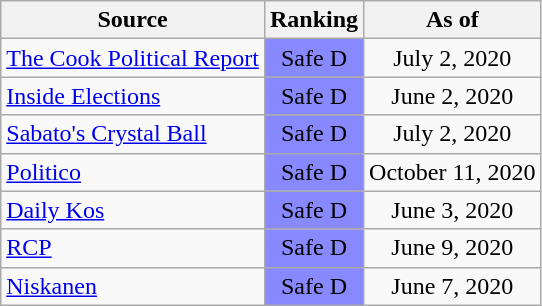<table class="wikitable" style="text-align:center">
<tr>
<th>Source</th>
<th>Ranking</th>
<th>As of</th>
</tr>
<tr>
<td align=left><a href='#'>The Cook Political Report</a></td>
<td style="background:#88f" data-sort-value=-4>Safe D</td>
<td>July 2, 2020</td>
</tr>
<tr>
<td align=left><a href='#'>Inside Elections</a></td>
<td style="background:#88f" data-sort-value=-4>Safe D</td>
<td>June 2, 2020</td>
</tr>
<tr>
<td align=left><a href='#'>Sabato's Crystal Ball</a></td>
<td style="background:#88f" data-sort-value=-4>Safe D</td>
<td>July 2, 2020</td>
</tr>
<tr>
<td align="left"><a href='#'>Politico</a></td>
<td style="background:#88f" data-sort-value=-4>Safe D</td>
<td>October 11, 2020</td>
</tr>
<tr>
<td align="left"><a href='#'>Daily Kos</a></td>
<td style="background:#88f" data-sort-value=-4>Safe D</td>
<td>June 3, 2020</td>
</tr>
<tr>
<td align="left"><a href='#'>RCP</a></td>
<td style="background:#88f" data-sort-value=-4>Safe D</td>
<td>June 9, 2020</td>
</tr>
<tr>
<td align="left"><a href='#'>Niskanen</a></td>
<td style="background:#88f" data-sort-value=-4>Safe D</td>
<td>June 7, 2020</td>
</tr>
</table>
